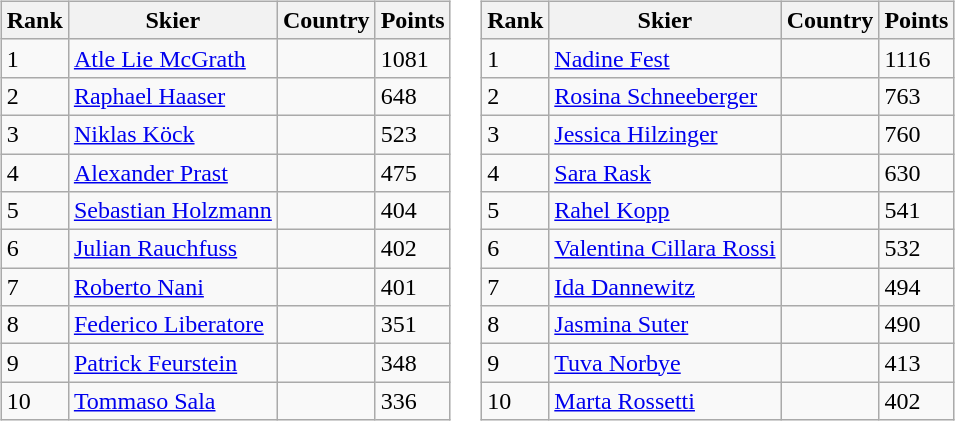<table>
<tr>
<td><br><table class="wikitable">
<tr class="backgroundcolor5">
<th>Rank</th>
<th>Skier</th>
<th>Country</th>
<th>Points</th>
</tr>
<tr>
<td>1</td>
<td><a href='#'>Atle Lie McGrath</a></td>
<td></td>
<td>1081</td>
</tr>
<tr>
<td>2</td>
<td><a href='#'>Raphael Haaser</a></td>
<td></td>
<td>648</td>
</tr>
<tr>
<td>3</td>
<td><a href='#'>Niklas Köck</a></td>
<td></td>
<td>523</td>
</tr>
<tr>
<td>4</td>
<td><a href='#'>Alexander Prast</a></td>
<td></td>
<td>475</td>
</tr>
<tr>
<td>5</td>
<td><a href='#'>Sebastian Holzmann</a></td>
<td></td>
<td>404</td>
</tr>
<tr>
<td>6</td>
<td><a href='#'>Julian Rauchfuss</a></td>
<td></td>
<td>402</td>
</tr>
<tr>
<td>7</td>
<td><a href='#'>Roberto Nani</a></td>
<td></td>
<td>401</td>
</tr>
<tr>
<td>8</td>
<td><a href='#'>Federico Liberatore</a></td>
<td></td>
<td>351</td>
</tr>
<tr>
<td>9</td>
<td><a href='#'>Patrick Feurstein</a></td>
<td></td>
<td>348</td>
</tr>
<tr>
<td>10</td>
<td><a href='#'>Tommaso Sala</a></td>
<td></td>
<td>336</td>
</tr>
</table>
</td>
<td><br><table class="wikitable">
<tr class="backgroundcolor5">
<th>Rank</th>
<th>Skier</th>
<th>Country</th>
<th>Points</th>
</tr>
<tr>
<td>1</td>
<td><a href='#'>Nadine Fest</a></td>
<td></td>
<td>1116</td>
</tr>
<tr>
<td>2</td>
<td><a href='#'>Rosina Schneeberger</a></td>
<td></td>
<td>763</td>
</tr>
<tr>
<td>3</td>
<td><a href='#'>Jessica Hilzinger</a></td>
<td></td>
<td>760</td>
</tr>
<tr>
<td>4</td>
<td><a href='#'>Sara Rask</a></td>
<td></td>
<td>630</td>
</tr>
<tr>
<td>5</td>
<td><a href='#'>Rahel Kopp</a></td>
<td></td>
<td>541</td>
</tr>
<tr>
<td>6</td>
<td><a href='#'>Valentina Cillara Rossi</a></td>
<td></td>
<td>532</td>
</tr>
<tr>
<td>7</td>
<td><a href='#'>Ida Dannewitz</a></td>
<td></td>
<td>494</td>
</tr>
<tr>
<td>8</td>
<td><a href='#'>Jasmina Suter</a></td>
<td></td>
<td>490</td>
</tr>
<tr>
<td>9</td>
<td><a href='#'>Tuva Norbye</a></td>
<td></td>
<td>413</td>
</tr>
<tr>
<td>10</td>
<td><a href='#'>Marta Rossetti</a></td>
<td></td>
<td>402</td>
</tr>
</table>
</td>
</tr>
</table>
